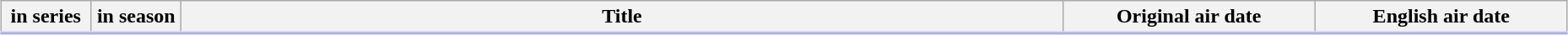<table class="wikitable" style="width:98%; margin:auto; background:#FFF;">
<tr style="border-bottom: 3px solid #CCF;">
<th style="width:4em;"> in series</th>
<th style="width:4em;"> in season</th>
<th>Title</th>
<th style="width:12em;">Original air date</th>
<th style="width:12em;">English air date</th>
</tr>
<tr>
</tr>
</table>
